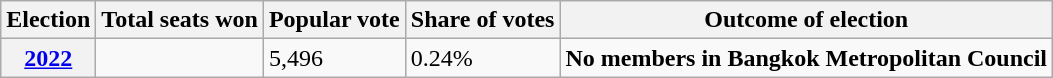<table class="wikitable">
<tr>
<th>Election</th>
<th>Total seats won</th>
<th>Popular vote</th>
<th>Share of votes</th>
<th>Outcome of election</th>
</tr>
<tr>
<th><a href='#'>2022</a></th>
<td></td>
<td>5,496</td>
<td>0.24%</td>
<td align=center><strong>No members in Bangkok Metropolitan Council</strong></td>
</tr>
</table>
